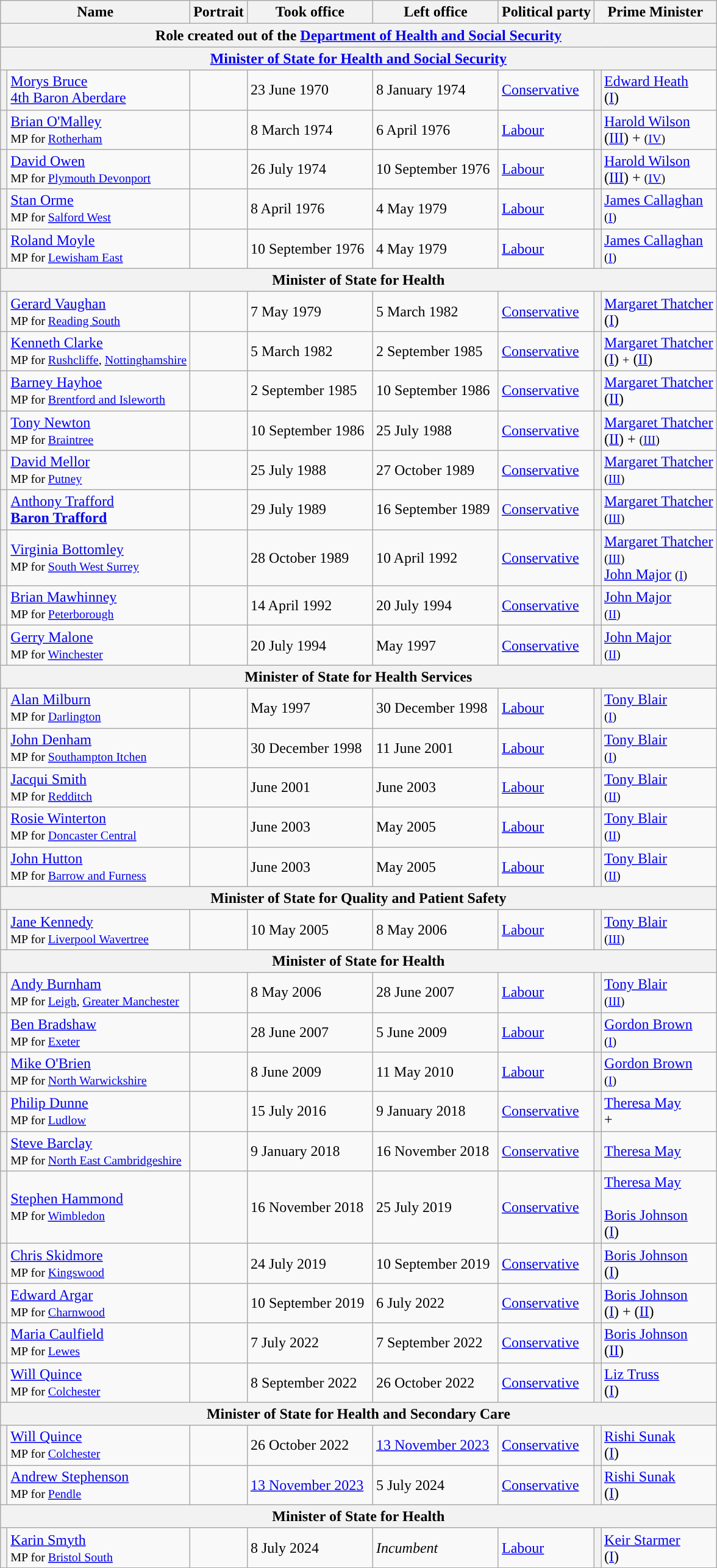<table class="wikitable">
<tr>
<th colspan="2">Name</th>
<th>Portrait</th>
<th width="130">Took office</th>
<th width="130">Left office</th>
<th>Political party</th>
<th colspan="2">Prime Minister</th>
</tr>
<tr>
<th colspan="8">Role created out of the <a href='#'>Department of Health and Social Security</a></th>
</tr>
<tr>
<th colspan="8"><a href='#'>Minister of State for Health and Social Security</a></th>
</tr>
<tr>
<th style="background-color: "></th>
<td><a href='#'>Morys Bruce <br>4th Baron Aberdare</a></td>
<td></td>
<td>23 June 1970</td>
<td>8 January 1974</td>
<td><a href='#'>Conservative</a></td>
<th style="background-color: "></th>
<td><a href='#'>Edward Heath</a><br>(<a href='#'>I</a>)</td>
</tr>
<tr>
<th style="background-color: "></th>
<td><a href='#'>Brian O'Malley</a><br><small>MP for <a href='#'>Rotherham</a></small></td>
<td></td>
<td>8 March 1974</td>
<td>6 April 1976</td>
<td><a href='#'>Labour</a></td>
<th style="background-color: "></th>
<td><a href='#'>Harold Wilson</a><br>(<a href='#'>III</a>) + <small>(<a href='#'>IV</a>)</small></td>
</tr>
<tr>
<th style="background-color: "></th>
<td><a href='#'>David Owen</a><br><small>MP for <a href='#'>Plymouth Devonport</a></small></td>
<td></td>
<td>26 July 1974</td>
<td>10 September 1976</td>
<td><a href='#'>Labour</a></td>
<th style="background-color: "></th>
<td><a href='#'>Harold Wilson</a><br>(<a href='#'>III</a>) + <small>(<a href='#'>IV</a>)</small></td>
</tr>
<tr>
<th style="background-color: "></th>
<td><a href='#'>Stan Orme</a><br><small>MP for <a href='#'>Salford West</a></small></td>
<td></td>
<td>8 April 1976</td>
<td>4 May 1979</td>
<td><a href='#'>Labour</a></td>
<th style="background-color: "></th>
<td><a href='#'>James Callaghan</a><br><small>(<a href='#'>I</a>)</small></td>
</tr>
<tr>
<th style="background-color: "></th>
<td><a href='#'>Roland Moyle</a><br><small>MP for <a href='#'>Lewisham East</a></small></td>
<td></td>
<td>10 September 1976</td>
<td>4 May 1979</td>
<td><a href='#'>Labour</a></td>
<th style="background-color: "></th>
<td><a href='#'>James Callaghan</a><br><small>(<a href='#'>I</a>)</small></td>
</tr>
<tr>
<th colspan="8">Minister of State for Health</th>
</tr>
<tr>
<th style="background-color: "></th>
<td><a href='#'>Gerard Vaughan</a><br><small>MP for <a href='#'>Reading South</a></small></td>
<td></td>
<td>7 May 1979</td>
<td>5 March 1982</td>
<td><a href='#'>Conservative</a></td>
<th style="background-color: "></th>
<td><a href='#'>Margaret Thatcher</a><br>(<a href='#'>I</a>)</td>
</tr>
<tr>
<th style="background-color: "></th>
<td><a href='#'>Kenneth Clarke</a><br><small>MP for <a href='#'>Rushcliffe</a>, <a href='#'>Nottinghamshire</a></small></td>
<td></td>
<td>5 March 1982</td>
<td>2 September 1985</td>
<td><a href='#'>Conservative</a></td>
<th style="background-color: "></th>
<td><a href='#'>Margaret Thatcher</a><br>(<a href='#'>I</a>) <small>+</small> (<a href='#'>II</a>)</td>
</tr>
<tr>
<th style="background-color: "></th>
<td><a href='#'>Barney Hayhoe</a><br><small>MP for <a href='#'>Brentford and Isleworth</a></small></td>
<td></td>
<td>2 September 1985</td>
<td>10 September 1986</td>
<td><a href='#'>Conservative</a></td>
<th style="background-color: "></th>
<td><a href='#'>Margaret Thatcher</a><br>(<a href='#'>II</a>)</td>
</tr>
<tr>
<th style="background-color: "></th>
<td><a href='#'>Tony Newton</a><br><small>MP for <a href='#'>Braintree</a></small></td>
<td></td>
<td>10 September 1986</td>
<td>25 July 1988</td>
<td><a href='#'>Conservative</a></td>
<th style="background-color: "></th>
<td><a href='#'>Margaret Thatcher</a><br>(<a href='#'>II</a>) + <small>(<a href='#'>III</a>)</small></td>
</tr>
<tr>
<th style="background-color: "></th>
<td><a href='#'>David Mellor</a><br><small>MP for <a href='#'>Putney</a></small></td>
<td></td>
<td>25 July 1988</td>
<td>27 October 1989</td>
<td><a href='#'>Conservative</a></td>
<th style="background-color: "></th>
<td><a href='#'>Margaret Thatcher</a><br><small>(<a href='#'>III</a>)</small></td>
</tr>
<tr>
<th style="background-color: "></th>
<td><a href='#'>Anthony Trafford<br><strong>Baron Trafford </strong></a></td>
<td></td>
<td>29 July 1989</td>
<td>16 September 1989</td>
<td><a href='#'>Conservative</a></td>
<th style="background-color: "></th>
<td><a href='#'>Margaret Thatcher</a><br><small>(<a href='#'>III</a>)</small></td>
</tr>
<tr>
<th style="background-color: "></th>
<td><a href='#'>Virginia Bottomley</a><br><small>MP for <a href='#'>South West Surrey</a></small></td>
<td></td>
<td>28 October 1989</td>
<td>10 April 1992</td>
<td><a href='#'>Conservative</a></td>
<th style="background-color: "></th>
<td><a href='#'>Margaret Thatcher</a><br><small>(<a href='#'>III</a>)</small><br><a href='#'>John Major</a> <small>(<a href='#'>I</a>)</small></td>
</tr>
<tr>
<th style="background-color: "></th>
<td><a href='#'>Brian Mawhinney</a><br><small>MP for <a href='#'>Peterborough</a></small></td>
<td></td>
<td>14 April 1992</td>
<td>20 July 1994</td>
<td><a href='#'>Conservative</a></td>
<th style="background-color: "></th>
<td><a href='#'>John Major</a><br><small>(<a href='#'>II</a>)</small></td>
</tr>
<tr>
<th style="background-color: "></th>
<td><a href='#'>Gerry Malone</a><br><small>MP for <a href='#'>Winchester</a></small></td>
<td></td>
<td>20 July 1994</td>
<td>May 1997</td>
<td><a href='#'>Conservative</a></td>
<th style="background-color: "></th>
<td><a href='#'>John Major</a><br><small>(<a href='#'>II</a>)</small></td>
</tr>
<tr>
<th colspan="8">Minister of State for Health Services</th>
</tr>
<tr>
<th style="background-color: "></th>
<td><a href='#'>Alan Milburn</a><br><small>MP for <a href='#'>Darlington</a></small></td>
<td></td>
<td>May 1997</td>
<td>30 December 1998</td>
<td><a href='#'>Labour</a></td>
<th style="background-color: "></th>
<td><a href='#'>Tony Blair</a><br><small>(<a href='#'>I</a>)</small></td>
</tr>
<tr>
<th style="background-color: "></th>
<td><a href='#'>John Denham</a><br><small>MP for <a href='#'>Southampton Itchen</a></small></td>
<td></td>
<td>30 December 1998</td>
<td>11 June 2001</td>
<td><a href='#'>Labour</a></td>
<th style="background-color: "></th>
<td><a href='#'>Tony Blair</a><br><small>(<a href='#'>I</a>)</small></td>
</tr>
<tr>
<th style="background-color: "></th>
<td><a href='#'>Jacqui Smith</a><br><small>MP for <a href='#'>Redditch</a></small></td>
<td></td>
<td>June 2001</td>
<td>June 2003</td>
<td><a href='#'>Labour</a></td>
<th style="background-color: "></th>
<td><a href='#'>Tony Blair</a><br><small>(<a href='#'>II</a>)</small></td>
</tr>
<tr>
<th style="background-color: "></th>
<td><a href='#'>Rosie Winterton</a><br><small>MP for <a href='#'>Doncaster Central</a></small></td>
<td></td>
<td>June 2003</td>
<td>May 2005</td>
<td><a href='#'>Labour</a></td>
<th style="background-color: "></th>
<td><a href='#'>Tony Blair</a><br><small>(<a href='#'>II</a>)</small></td>
</tr>
<tr>
<th style="background-color: "></th>
<td><a href='#'>John Hutton</a><br><small>MP for <a href='#'>Barrow and Furness</a></small></td>
<td></td>
<td>June 2003</td>
<td>May 2005</td>
<td><a href='#'>Labour</a></td>
<th style="background-color: "></th>
<td><a href='#'>Tony Blair</a><br><small>(<a href='#'>II</a>)</small></td>
</tr>
<tr>
<th colspan="8">Minister of State for Quality and Patient Safety</th>
</tr>
<tr>
<th style="background-color: "></th>
<td><a href='#'>Jane Kennedy</a><br><small>MP for <a href='#'>Liverpool Wavertree</a></small></td>
<td></td>
<td>10 May 2005</td>
<td>8 May 2006</td>
<td><a href='#'>Labour</a></td>
<th style="background-color: "></th>
<td><a href='#'>Tony Blair</a><br><small>(<a href='#'>III</a>)</small></td>
</tr>
<tr>
<th colspan="8">Minister of State for Health</th>
</tr>
<tr>
<th style="background-color: "></th>
<td><a href='#'>Andy Burnham</a><br><small>MP for <a href='#'>Leigh</a>, <a href='#'>Greater Manchester</a></small></td>
<td></td>
<td>8 May 2006</td>
<td>28 June 2007</td>
<td><a href='#'>Labour</a></td>
<th style="background-color: "></th>
<td><a href='#'>Tony Blair</a><br><small>(<a href='#'>III</a>)</small></td>
</tr>
<tr>
<th style="background-color: "></th>
<td><a href='#'>Ben Bradshaw</a><br><small>MP for <a href='#'>Exeter</a></small></td>
<td></td>
<td>28 June 2007</td>
<td>5 June 2009</td>
<td><a href='#'>Labour</a></td>
<th style="background-color: "></th>
<td><a href='#'>Gordon Brown</a><br><small>(<a href='#'>I</a>)</small></td>
</tr>
<tr>
<th style="background-color: "></th>
<td><a href='#'>Mike O'Brien</a><br><small>MP for <a href='#'>North Warwickshire</a></small></td>
<td></td>
<td>8 June 2009</td>
<td>11 May 2010</td>
<td><a href='#'>Labour</a></td>
<th style="background-color: "></th>
<td><a href='#'>Gordon Brown</a><br><small>(<a href='#'>I</a>)</small></td>
</tr>
<tr>
<th style="background-color: "></th>
<td><a href='#'>Philip Dunne</a><br><small>MP for <a href='#'>Ludlow</a></small></td>
<td></td>
<td>15 July 2016</td>
<td>9 January 2018</td>
<td><a href='#'>Conservative</a></td>
<th style="background-color: "></th>
<td><a href='#'>Theresa May</a><br> + </td>
</tr>
<tr>
<th style="background-color: "></th>
<td><a href='#'>Steve Barclay</a><br><small>MP for <a href='#'>North East Cambridgeshire</a></small></td>
<td></td>
<td>9 January 2018</td>
<td>16 November 2018</td>
<td><a href='#'>Conservative</a></td>
<th style="background-color: "></th>
<td><a href='#'>Theresa May</a><br></td>
</tr>
<tr>
<th style="background-color: "></th>
<td><a href='#'>Stephen Hammond</a><br><small>MP for <a href='#'>Wimbledon</a></small></td>
<td></td>
<td>16 November 2018</td>
<td>25 July 2019</td>
<td><a href='#'>Conservative</a></td>
<th style="background-color: "></th>
<td><a href='#'>Theresa May</a><br><br><a href='#'>Boris Johnson</a><br>(<a href='#'>I</a>)</td>
</tr>
<tr>
<th style="background-color: "></th>
<td><a href='#'>Chris Skidmore</a><br><small>MP for <a href='#'>Kingswood</a></small></td>
<td></td>
<td>24 July 2019</td>
<td>10 September 2019</td>
<td><a href='#'>Conservative</a></td>
<th style="background-color: "></th>
<td><a href='#'>Boris Johnson</a><br>(<a href='#'>I</a>)</td>
</tr>
<tr>
<th style="background-color: "></th>
<td><a href='#'>Edward Argar</a><br><small>MP for <a href='#'>Charnwood</a></small></td>
<td></td>
<td>10 September 2019</td>
<td>6 July 2022</td>
<td><a href='#'>Conservative</a></td>
<th style="background-color: "></th>
<td><a href='#'>Boris Johnson</a><br>(<a href='#'>I</a>) + (<a href='#'>II</a>)</td>
</tr>
<tr>
<th style="background-color: "></th>
<td><a href='#'>Maria Caulfield</a><br><small>MP for <a href='#'>Lewes</a></small></td>
<td></td>
<td>7 July 2022</td>
<td>7 September 2022</td>
<td><a href='#'>Conservative</a></td>
<th style="background-color: "></th>
<td><a href='#'>Boris Johnson</a><br>(<a href='#'>II</a>)</td>
</tr>
<tr>
<th style="background-color: "></th>
<td><a href='#'>Will Quince</a><br><small>MP for <a href='#'>Colchester</a></small></td>
<td></td>
<td>8 September 2022</td>
<td>26 October 2022</td>
<td><a href='#'>Conservative</a></td>
<th style="background-color: "></th>
<td><a href='#'>Liz Truss</a><br>(<a href='#'>I</a>)</td>
</tr>
<tr>
<th colspan="8">Minister of State for Health and Secondary Care</th>
</tr>
<tr>
<th style="background-color: "></th>
<td><a href='#'>Will Quince</a><br><small>MP for <a href='#'>Colchester</a></small></td>
<td></td>
<td>26 October 2022</td>
<td><a href='#'>13 November 2023</a></td>
<td><a href='#'>Conservative</a></td>
<th style="background-color: "></th>
<td><a href='#'>Rishi Sunak</a><br>(<a href='#'>I</a>)</td>
</tr>
<tr>
<th style="background-color: "></th>
<td><a href='#'>Andrew Stephenson</a><br><small>MP for <a href='#'>Pendle</a></small></td>
<td></td>
<td><a href='#'>13 November 2023</a></td>
<td>5 July 2024</td>
<td><a href='#'>Conservative</a></td>
<th style="background-color: "></th>
<td><a href='#'>Rishi Sunak</a><br>(<a href='#'>I</a>)</td>
</tr>
<tr>
<th colspan="8">Minister of State for Health</th>
</tr>
<tr>
<th style="background-color: "></th>
<td><a href='#'>Karin Smyth</a><br><small>MP for <a href='#'>Bristol South</a></small></td>
<td></td>
<td>8 July 2024</td>
<td><em>Incumbent</em></td>
<td><a href='#'>Labour</a></td>
<th style="background-color: "></th>
<td><a href='#'>Keir Starmer</a><br>(<a href='#'>I</a>)</td>
</tr>
</table>
